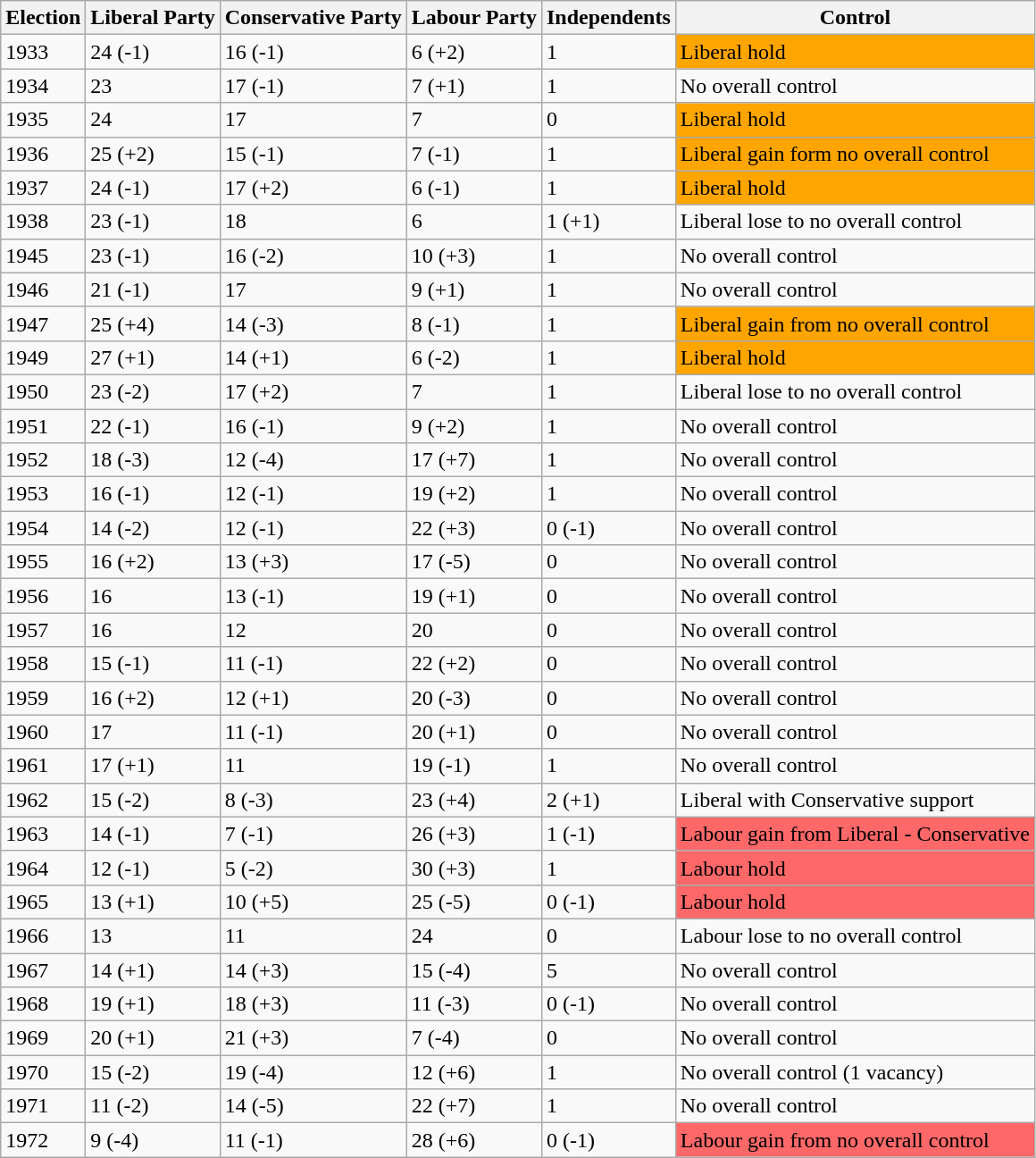<table class="wikitable">
<tr>
<th>Election</th>
<th>Liberal Party</th>
<th>Conservative Party</th>
<th>Labour Party</th>
<th>Independents</th>
<th>Control</th>
</tr>
<tr>
<td>1933</td>
<td>24 (-1)</td>
<td>16 (-1)</td>
<td>6 (+2)</td>
<td>1</td>
<td bgcolor=orange>Liberal hold</td>
</tr>
<tr>
<td>1934</td>
<td>23</td>
<td>17 (-1)</td>
<td>7 (+1)</td>
<td>1</td>
<td>No overall control</td>
</tr>
<tr>
<td>1935</td>
<td>24</td>
<td>17</td>
<td>7</td>
<td>0</td>
<td bgcolor=orange>Liberal hold</td>
</tr>
<tr>
<td>1936</td>
<td>25 (+2)</td>
<td>15 (-1)</td>
<td>7 (-1)</td>
<td>1</td>
<td bgcolor=orange>Liberal gain form no overall control</td>
</tr>
<tr>
<td>1937</td>
<td>24 (-1)</td>
<td>17 (+2)</td>
<td>6 (-1)</td>
<td>1</td>
<td bgcolor=orange>Liberal hold</td>
</tr>
<tr>
<td>1938</td>
<td>23 (-1)</td>
<td>18</td>
<td>6</td>
<td>1 (+1)</td>
<td>Liberal lose to no overall control</td>
</tr>
<tr>
<td>1945</td>
<td>23 (-1)</td>
<td>16 (-2)</td>
<td>10 (+3)</td>
<td>1</td>
<td>No overall control</td>
</tr>
<tr>
<td>1946</td>
<td>21 (-1)</td>
<td>17</td>
<td>9 (+1)</td>
<td>1</td>
<td>No overall control</td>
</tr>
<tr>
<td>1947</td>
<td>25 (+4)</td>
<td>14 (-3)</td>
<td>8 (-1)</td>
<td>1</td>
<td bgcolor=orange>Liberal gain from no overall control</td>
</tr>
<tr>
<td>1949</td>
<td>27 (+1)</td>
<td>14 (+1)</td>
<td>6 (-2)</td>
<td>1</td>
<td bgcolor=orange>Liberal hold</td>
</tr>
<tr>
<td>1950</td>
<td>23 (-2)</td>
<td>17 (+2)</td>
<td>7</td>
<td>1</td>
<td>Liberal lose to no overall control</td>
</tr>
<tr>
<td>1951</td>
<td>22 (-1)</td>
<td>16 (-1)</td>
<td>9 (+2)</td>
<td>1</td>
<td>No overall control</td>
</tr>
<tr>
<td>1952</td>
<td>18 (-3)</td>
<td>12 (-4)</td>
<td>17 (+7)</td>
<td>1</td>
<td>No overall control</td>
</tr>
<tr>
<td>1953</td>
<td>16 (-1)</td>
<td>12 (-1)</td>
<td>19 (+2)</td>
<td>1</td>
<td>No overall control</td>
</tr>
<tr>
<td>1954</td>
<td>14 (-2)</td>
<td>12 (-1)</td>
<td>22 (+3)</td>
<td>0 (-1)</td>
<td>No overall control</td>
</tr>
<tr>
<td>1955</td>
<td>16 (+2)</td>
<td>13 (+3)</td>
<td>17 (-5)</td>
<td>0</td>
<td>No overall control</td>
</tr>
<tr>
<td>1956</td>
<td>16</td>
<td>13 (-1)</td>
<td>19 (+1)</td>
<td>0</td>
<td>No overall control</td>
</tr>
<tr>
<td>1957</td>
<td>16</td>
<td>12</td>
<td>20</td>
<td>0</td>
<td>No overall control</td>
</tr>
<tr>
<td>1958</td>
<td>15 (-1)</td>
<td>11 (-1)</td>
<td>22 (+2)</td>
<td>0</td>
<td>No overall control</td>
</tr>
<tr>
<td>1959</td>
<td>16 (+2)</td>
<td>12 (+1)</td>
<td>20 (-3)</td>
<td>0</td>
<td>No overall control</td>
</tr>
<tr>
<td>1960</td>
<td>17</td>
<td>11 (-1)</td>
<td>20 (+1)</td>
<td>0</td>
<td>No overall control</td>
</tr>
<tr>
<td>1961</td>
<td>17 (+1)</td>
<td>11</td>
<td>19 (-1)</td>
<td>1</td>
<td>No overall control</td>
</tr>
<tr>
<td>1962</td>
<td>15 (-2)</td>
<td>8 (-3)</td>
<td>23 (+4)</td>
<td>2 (+1)</td>
<td>Liberal with Conservative support</td>
</tr>
<tr>
<td>1963</td>
<td>14 (-1)</td>
<td>7 (-1)</td>
<td>26 (+3)</td>
<td>1 (-1)</td>
<td bgcolor=FF6868>Labour gain from Liberal - Conservative</td>
</tr>
<tr>
<td>1964</td>
<td>12 (-1)</td>
<td>5 (-2)</td>
<td>30 (+3)</td>
<td>1</td>
<td bgcolor=FF6868>Labour hold</td>
</tr>
<tr>
<td>1965</td>
<td>13 (+1)</td>
<td>10 (+5)</td>
<td>25 (-5)</td>
<td>0 (-1)</td>
<td bgcolor=FF6868>Labour hold</td>
</tr>
<tr>
<td>1966</td>
<td>13</td>
<td>11</td>
<td>24</td>
<td>0</td>
<td>Labour lose to no overall control</td>
</tr>
<tr>
<td>1967</td>
<td>14 (+1)</td>
<td>14 (+3)</td>
<td>15 (-4)</td>
<td>5</td>
<td>No overall control</td>
</tr>
<tr>
<td>1968</td>
<td>19 (+1)</td>
<td>18 (+3)</td>
<td>11 (-3)</td>
<td>0 (-1)</td>
<td>No overall control</td>
</tr>
<tr>
<td>1969</td>
<td>20 (+1)</td>
<td>21 (+3)</td>
<td>7 (-4)</td>
<td>0</td>
<td>No overall control</td>
</tr>
<tr>
<td>1970</td>
<td>15 (-2)</td>
<td>19 (-4)</td>
<td>12 (+6)</td>
<td>1</td>
<td>No overall control (1 vacancy)</td>
</tr>
<tr>
<td>1971</td>
<td>11 (-2)</td>
<td>14 (-5)</td>
<td>22 (+7)</td>
<td>1</td>
<td>No overall control</td>
</tr>
<tr>
<td>1972</td>
<td>9 (-4)</td>
<td>11 (-1)</td>
<td>28 (+6)</td>
<td>0 (-1)</td>
<td bgcolor=FF6868>Labour gain from no overall control</td>
</tr>
</table>
